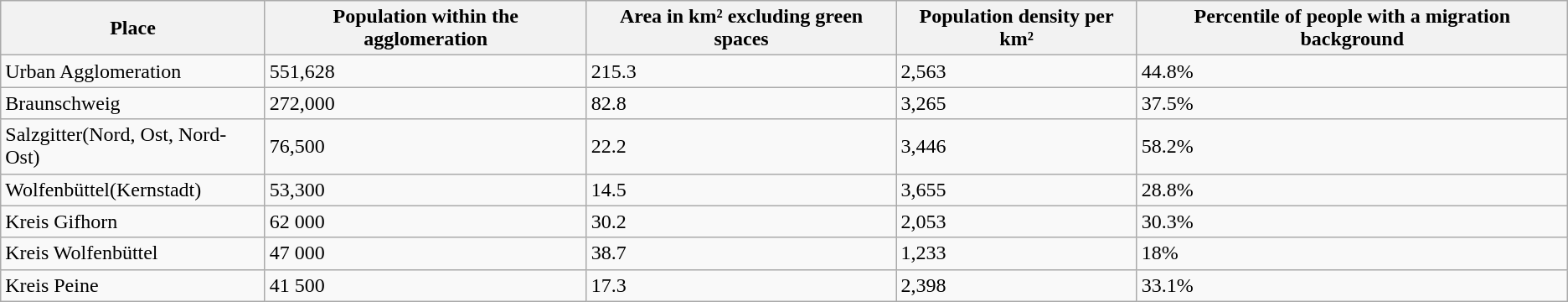<table class="wikitable col2right">
<tr>
<th>Place</th>
<th>Population within the agglomeration</th>
<th>Area in km² excluding green spaces</th>
<th>Population density per km²</th>
<th>Percentile of people with a migration background</th>
</tr>
<tr>
<td>Urban Agglomeration</td>
<td>551,628</td>
<td>215.3</td>
<td>2,563</td>
<td>44.8%</td>
</tr>
<tr>
<td>Braunschweig</td>
<td>272,000</td>
<td>82.8</td>
<td>3,265</td>
<td>37.5%</td>
</tr>
<tr>
<td>Salzgitter(Nord, Ost, Nord-Ost)</td>
<td>76,500</td>
<td>22.2</td>
<td>3,446</td>
<td>58.2%</td>
</tr>
<tr>
<td>Wolfenbüttel(Kernstadt)</td>
<td>53,300</td>
<td>14.5</td>
<td>3,655</td>
<td>28.8%</td>
</tr>
<tr>
<td>Kreis Gifhorn</td>
<td>62 000</td>
<td>30.2</td>
<td>2,053</td>
<td>30.3%</td>
</tr>
<tr>
<td>Kreis Wolfenbüttel</td>
<td>47 000</td>
<td>38.7</td>
<td>1,233</td>
<td>18%</td>
</tr>
<tr>
<td>Kreis Peine</td>
<td>41 500</td>
<td>17.3</td>
<td>2,398</td>
<td>33.1%</td>
</tr>
</table>
